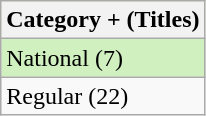<table class="wikitable" style="display:inline-table;">
<tr style="background:#ffc;">
<th>Category + (Titles)</th>
</tr>
<tr style="background:#d0f0c0">
<td>National (7)</td>
</tr>
<tr>
<td>Regular (22)</td>
</tr>
</table>
